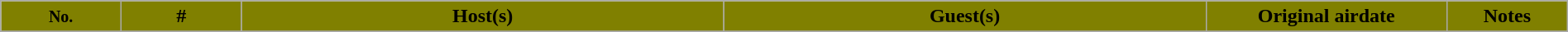<table class="wikitable" style="width:100%;">
<tr style="color:black">
<th style="background:#808000;" width="5%"><small>No.</small></th>
<th style="background:#808000;" width="5%">#</th>
<th style="background:#808000;" width="20%">Host(s)</th>
<th style="background:#808000;" width="20%">Guest(s)</th>
<th style="background:#808000;" width="10%">Original airdate</th>
<th style="background:#808000;" width="5%">Notes</th>
</tr>
<tr>
</tr>
</table>
